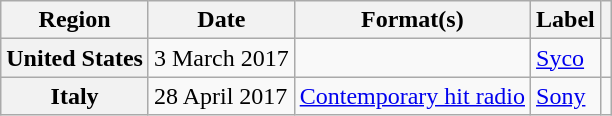<table class="wikitable plainrowheaders">
<tr>
<th scope="col">Region</th>
<th scope="col">Date</th>
<th scope="col">Format(s)</th>
<th scope="col">Label</th>
<th scope="col"></th>
</tr>
<tr>
<th scope="row">United States</th>
<td>3 March 2017</td>
<td></td>
<td><a href='#'>Syco</a></td>
<td style="text-align:center;"></td>
</tr>
<tr>
<th scope="row">Italy</th>
<td>28 April 2017</td>
<td><a href='#'>Contemporary hit radio</a></td>
<td><a href='#'>Sony</a></td>
<td></td>
</tr>
</table>
